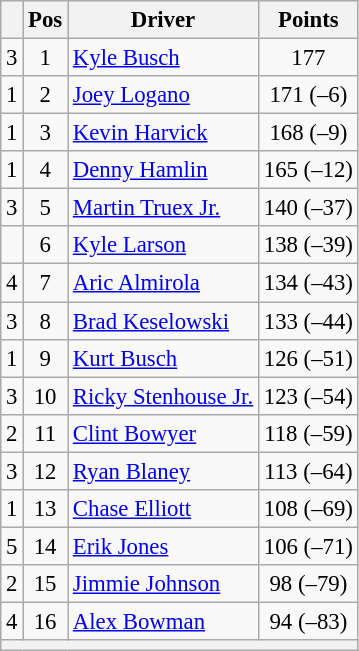<table class="wikitable" style="font-size: 95%">
<tr>
<th></th>
<th>Pos</th>
<th>Driver</th>
<th>Points</th>
</tr>
<tr>
<td align="left"> 3</td>
<td style="text-align:center;">1</td>
<td><a href='#'>Kyle Busch</a></td>
<td style="text-align:center;">177</td>
</tr>
<tr>
<td align="left"> 1</td>
<td style="text-align:center;">2</td>
<td><a href='#'>Joey Logano</a></td>
<td style="text-align:center;">171 (–6)</td>
</tr>
<tr>
<td align="left"> 1</td>
<td style="text-align:center;">3</td>
<td><a href='#'>Kevin Harvick</a></td>
<td style="text-align:center;">168 (–9)</td>
</tr>
<tr>
<td align="left"> 1</td>
<td style="text-align:center;">4</td>
<td><a href='#'>Denny Hamlin</a></td>
<td style="text-align:center;">165 (–12)</td>
</tr>
<tr>
<td align="left"> 3</td>
<td style="text-align:center;">5</td>
<td><a href='#'>Martin Truex Jr.</a></td>
<td style="text-align:center;">140 (–37)</td>
</tr>
<tr>
<td align="left"></td>
<td style="text-align:center;">6</td>
<td><a href='#'>Kyle Larson</a></td>
<td style="text-align:center;">138 (–39)</td>
</tr>
<tr>
<td align="left"> 4</td>
<td style="text-align:center;">7</td>
<td><a href='#'>Aric Almirola</a></td>
<td style="text-align:center;">134 (–43)</td>
</tr>
<tr>
<td align="left"> 3</td>
<td style="text-align:center;">8</td>
<td><a href='#'>Brad Keselowski</a></td>
<td style="text-align:center;">133 (–44)</td>
</tr>
<tr>
<td align="left"> 1</td>
<td style="text-align:center;">9</td>
<td><a href='#'>Kurt Busch</a></td>
<td style="text-align:center;">126 (–51)</td>
</tr>
<tr>
<td align="left"> 3</td>
<td style="text-align:center;">10</td>
<td><a href='#'>Ricky Stenhouse Jr.</a></td>
<td style="text-align:center;">123 (–54)</td>
</tr>
<tr>
<td align="left"> 2</td>
<td style="text-align:center;">11</td>
<td><a href='#'>Clint Bowyer</a></td>
<td style="text-align:center;">118 (–59)</td>
</tr>
<tr>
<td align="left"> 3</td>
<td style="text-align:center;">12</td>
<td><a href='#'>Ryan Blaney</a></td>
<td style="text-align:center;">113 (–64)</td>
</tr>
<tr>
<td align="left"> 1</td>
<td style="text-align:center;">13</td>
<td><a href='#'>Chase Elliott</a></td>
<td style="text-align:center;">108 (–69)</td>
</tr>
<tr>
<td align="left"> 5</td>
<td style="text-align:center;">14</td>
<td><a href='#'>Erik Jones</a></td>
<td style="text-align:center;">106 (–71)</td>
</tr>
<tr>
<td align="left"> 2</td>
<td style="text-align:center;">15</td>
<td><a href='#'>Jimmie Johnson</a></td>
<td style="text-align:center;">98 (–79)</td>
</tr>
<tr>
<td align="left"> 4</td>
<td style="text-align:center;">16</td>
<td><a href='#'>Alex Bowman</a></td>
<td style="text-align:center;">94 (–83)</td>
</tr>
<tr class="sortbottom">
<th colspan="9"></th>
</tr>
</table>
